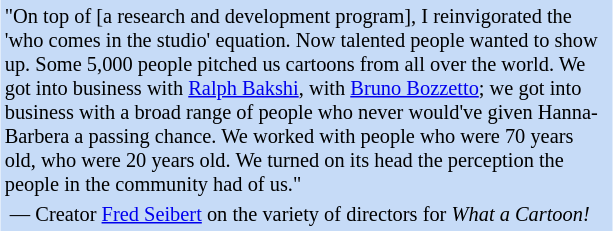<table class="toccolours" style="float: right; margin-left: 1em; margin-right: 2em; font-size: 85%; background:#c6dbf7; color:black; width:30em; max-width: 40%;">
<tr>
<td style="text-align: left;">"On top of [a research and development program], I reinvigorated the 'who comes in the studio' equation. Now talented people wanted to show up. Some 5,000 people pitched us cartoons from all over the world. We got into business with <a href='#'>Ralph Bakshi</a>, with <a href='#'>Bruno Bozzetto</a>; we got into business with a broad range of people who never would've given Hanna-Barbera a passing chance. We worked with people who were 70 years old, who were 20 years old. We turned on its head the perception the people in the community had of us."</td>
</tr>
<tr>
<td style="text-align: left;"> — Creator <a href='#'>Fred Seibert</a> on the variety of directors for <em>What a Cartoon!</em></td>
</tr>
</table>
